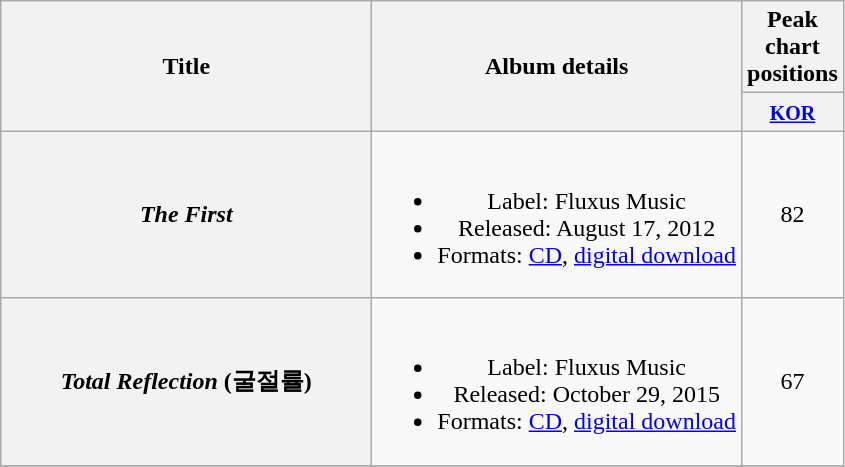<table class="wikitable plainrowheaders" style="text-align:center;">
<tr>
<th scope="col" rowspan="2" style="width:15em;">Title</th>
<th scope="col" rowspan="2">Album details</th>
<th scope="col" style="width:3em;">Peak chart positions</th>
</tr>
<tr>
<th><small><a href='#'>KOR</a></small><br></th>
</tr>
<tr>
<th scope="row"><em>The First</em></th>
<td><br><ul><li>Label: Fluxus Music</li><li>Released: August 17, 2012</li><li>Formats: <a href='#'>CD</a>, <a href='#'>digital download</a></li></ul></td>
<td>82</td>
</tr>
<tr>
<th scope="row"><em>Total Reflection</em> (굴절률)</th>
<td><br><ul><li>Label: Fluxus Music</li><li>Released: October 29, 2015</li><li>Formats: <a href='#'>CD</a>, <a href='#'>digital download</a></li></ul></td>
<td>67</td>
</tr>
<tr>
</tr>
</table>
